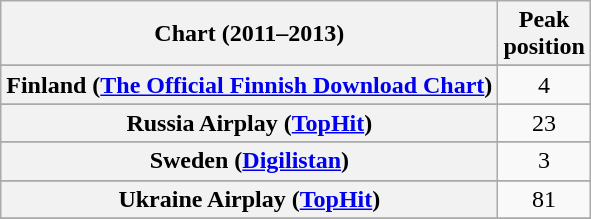<table class="wikitable plainrowheaders sortable" style="text-align:center;">
<tr>
<th scope="col">Chart (2011–2013)</th>
<th scope="col">Peak<br>position</th>
</tr>
<tr>
</tr>
<tr>
</tr>
<tr>
</tr>
<tr>
<th scope="row">Finland (<a href='#'>The Official Finnish Download Chart</a>)</th>
<td>4</td>
</tr>
<tr>
</tr>
<tr>
</tr>
<tr>
</tr>
<tr>
<th scope="row">Russia Airplay (<a href='#'>TopHit</a>)</th>
<td>23</td>
</tr>
<tr>
</tr>
<tr>
</tr>
<tr>
<th scope="row">Sweden (<a href='#'>Digilistan</a>)</th>
<td>3</td>
</tr>
<tr>
</tr>
<tr>
<th scope="row">Ukraine Airplay (<a href='#'>TopHit</a>)</th>
<td>81</td>
</tr>
<tr>
</tr>
</table>
